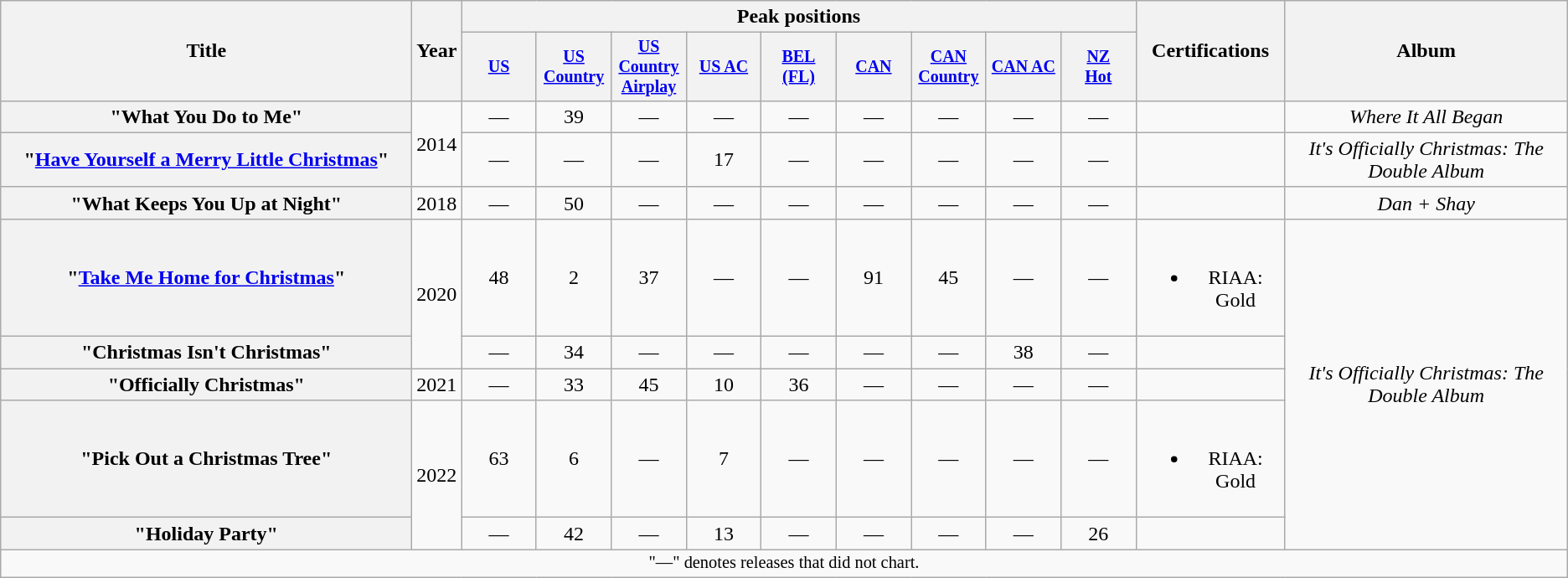<table class="wikitable plainrowheaders" style="text-align:center;">
<tr>
<th rowspan="2" style="width:20em;">Title</th>
<th rowspan="2">Year</th>
<th colspan="9">Peak positions</th>
<th rowspan="2">Certifications</th>
<th rowspan="2">Album</th>
</tr>
<tr style="font-size:smaller;">
<th style="width:4em;"><a href='#'>US</a><br></th>
<th style="width:4em;"><a href='#'>US Country</a><br></th>
<th style="width:4em;"><a href='#'>US Country Airplay</a><br></th>
<th style="width:4em;"><a href='#'>US AC</a><br></th>
<th style="width:4em;"><a href='#'>BEL<br>(FL)</a><br></th>
<th style="width:4em;"><a href='#'>CAN</a><br></th>
<th style="width:4em;"><a href='#'>CAN Country</a><br></th>
<th style="width:4em;"><a href='#'>CAN AC</a><br></th>
<th style="width:4em;"><a href='#'>NZ<br>Hot</a><br></th>
</tr>
<tr>
<th scope="row">"What You Do to Me"</th>
<td rowspan="2">2014</td>
<td>—</td>
<td>39</td>
<td>—</td>
<td>—</td>
<td>—</td>
<td>—</td>
<td>—</td>
<td>—</td>
<td>—</td>
<td></td>
<td><em>Where It All Began</em></td>
</tr>
<tr>
<th scope="row">"<a href='#'>Have Yourself a Merry Little Christmas</a>"</th>
<td>—</td>
<td>—</td>
<td>—</td>
<td>17</td>
<td>—</td>
<td>—</td>
<td>—</td>
<td>—</td>
<td>—</td>
<td></td>
<td><em>It's Officially Christmas: The Double Album</em></td>
</tr>
<tr>
<th scope="row">"What Keeps You Up at Night"</th>
<td>2018</td>
<td>—</td>
<td>50</td>
<td>—</td>
<td>—</td>
<td>—</td>
<td>—</td>
<td>—</td>
<td>—</td>
<td>—</td>
<td></td>
<td><em>Dan + Shay</em></td>
</tr>
<tr>
<th scope="row">"<a href='#'>Take Me Home for Christmas</a>"</th>
<td rowspan="2">2020</td>
<td>48</td>
<td>2</td>
<td>37</td>
<td>—</td>
<td>—</td>
<td>91</td>
<td>45</td>
<td>—</td>
<td>—</td>
<td><br><ul><li>RIAA: Gold</li></ul></td>
<td rowspan="5"><em>It's Officially Christmas: The Double Album</em></td>
</tr>
<tr>
<th scope="row">"Christmas Isn't Christmas"</th>
<td>—</td>
<td>34</td>
<td>—</td>
<td>—</td>
<td>—</td>
<td>—</td>
<td>—</td>
<td>38</td>
<td>—</td>
<td></td>
</tr>
<tr>
<th scope="row">"Officially Christmas"</th>
<td>2021</td>
<td>—</td>
<td>33</td>
<td>45</td>
<td>10</td>
<td>36</td>
<td>—</td>
<td>—</td>
<td>—</td>
<td>—</td>
<td></td>
</tr>
<tr>
<th scope="row">"Pick Out a Christmas Tree"</th>
<td rowspan="2">2022</td>
<td>63</td>
<td>6</td>
<td>—</td>
<td>7</td>
<td>—</td>
<td>—</td>
<td>—</td>
<td>—</td>
<td>—</td>
<td><br><ul><li>RIAA: Gold</li></ul></td>
</tr>
<tr>
<th scope="row">"Holiday Party"</th>
<td>—</td>
<td>42</td>
<td>—</td>
<td>13</td>
<td>—</td>
<td>—</td>
<td>—</td>
<td>—</td>
<td>26</td>
<td></td>
</tr>
<tr>
<td colspan="14" style="font-size:85%">"—" denotes releases that did not chart.</td>
</tr>
</table>
